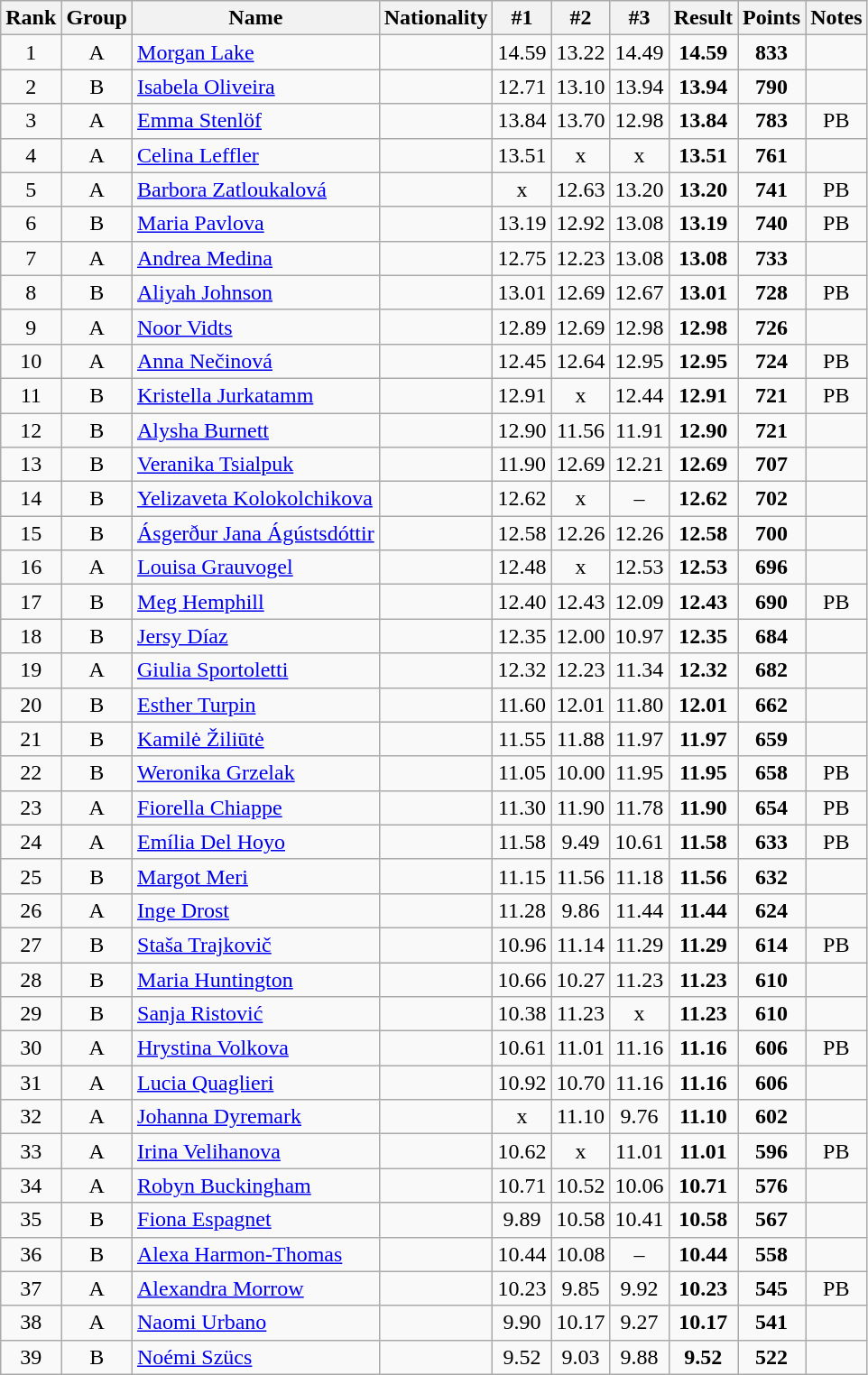<table class="wikitable sortable" style="text-align:center">
<tr>
<th>Rank</th>
<th>Group</th>
<th>Name</th>
<th>Nationality</th>
<th>#1</th>
<th>#2</th>
<th>#3</th>
<th>Result</th>
<th>Points</th>
<th>Notes</th>
</tr>
<tr>
<td>1</td>
<td>A</td>
<td align=left><a href='#'>Morgan Lake</a></td>
<td align=left></td>
<td>14.59</td>
<td>13.22</td>
<td>14.49</td>
<td><strong>14.59</strong></td>
<td><strong>833</strong></td>
<td></td>
</tr>
<tr>
<td>2</td>
<td>B</td>
<td align=left><a href='#'>Isabela Oliveira</a></td>
<td align=left></td>
<td>12.71</td>
<td>13.10</td>
<td>13.94</td>
<td><strong>13.94</strong></td>
<td><strong>790</strong></td>
<td></td>
</tr>
<tr>
<td>3</td>
<td>A</td>
<td align=left><a href='#'>Emma Stenlöf</a></td>
<td align=left></td>
<td>13.84</td>
<td>13.70</td>
<td>12.98</td>
<td><strong>13.84</strong></td>
<td><strong>783</strong></td>
<td>PB</td>
</tr>
<tr>
<td>4</td>
<td>A</td>
<td align=left><a href='#'>Celina Leffler</a></td>
<td align=left></td>
<td>13.51</td>
<td>x</td>
<td>x</td>
<td><strong>13.51</strong></td>
<td><strong>761</strong></td>
<td></td>
</tr>
<tr>
<td>5</td>
<td>A</td>
<td align=left><a href='#'>Barbora Zatloukalová</a></td>
<td align=left></td>
<td>x</td>
<td>12.63</td>
<td>13.20</td>
<td><strong>13.20</strong></td>
<td><strong>741</strong></td>
<td>PB</td>
</tr>
<tr>
<td>6</td>
<td>B</td>
<td align=left><a href='#'>Maria Pavlova</a></td>
<td align=left></td>
<td>13.19</td>
<td>12.92</td>
<td>13.08</td>
<td><strong>13.19</strong></td>
<td><strong>740</strong></td>
<td>PB</td>
</tr>
<tr>
<td>7</td>
<td>A</td>
<td align=left><a href='#'>Andrea Medina</a></td>
<td align=left></td>
<td>12.75</td>
<td>12.23</td>
<td>13.08</td>
<td><strong>13.08</strong></td>
<td><strong>733</strong></td>
<td></td>
</tr>
<tr>
<td>8</td>
<td>B</td>
<td align=left><a href='#'>Aliyah Johnson</a></td>
<td align=left></td>
<td>13.01</td>
<td>12.69</td>
<td>12.67</td>
<td><strong>13.01</strong></td>
<td><strong>728</strong></td>
<td>PB</td>
</tr>
<tr>
<td>9</td>
<td>A</td>
<td align=left><a href='#'>Noor Vidts</a></td>
<td align=left></td>
<td>12.89</td>
<td>12.69</td>
<td>12.98</td>
<td><strong>12.98</strong></td>
<td><strong>726</strong></td>
<td></td>
</tr>
<tr>
<td>10</td>
<td>A</td>
<td align=left><a href='#'>Anna Nečinová</a></td>
<td align=left></td>
<td>12.45</td>
<td>12.64</td>
<td>12.95</td>
<td><strong>12.95</strong></td>
<td><strong>724</strong></td>
<td>PB</td>
</tr>
<tr>
<td>11</td>
<td>B</td>
<td align=left><a href='#'>Kristella Jurkatamm</a></td>
<td align=left></td>
<td>12.91</td>
<td>x</td>
<td>12.44</td>
<td><strong>12.91</strong></td>
<td><strong>721</strong></td>
<td>PB</td>
</tr>
<tr>
<td>12</td>
<td>B</td>
<td align=left><a href='#'>Alysha Burnett</a></td>
<td align=left></td>
<td>12.90</td>
<td>11.56</td>
<td>11.91</td>
<td><strong>12.90</strong></td>
<td><strong>721</strong></td>
<td></td>
</tr>
<tr>
<td>13</td>
<td>B</td>
<td align=left><a href='#'>Veranika Tsialpuk</a></td>
<td align=left></td>
<td>11.90</td>
<td>12.69</td>
<td>12.21</td>
<td><strong>12.69</strong></td>
<td><strong>707</strong></td>
<td></td>
</tr>
<tr>
<td>14</td>
<td>B</td>
<td align=left><a href='#'>Yelizaveta Kolokolchikova</a></td>
<td align=left></td>
<td>12.62</td>
<td>x</td>
<td>–</td>
<td><strong>12.62</strong></td>
<td><strong>702</strong></td>
<td></td>
</tr>
<tr>
<td>15</td>
<td>B</td>
<td align=left><a href='#'>Ásgerður Jana Ágústsdóttir</a></td>
<td align=left></td>
<td>12.58</td>
<td>12.26</td>
<td>12.26</td>
<td><strong>12.58</strong></td>
<td><strong>700</strong></td>
<td></td>
</tr>
<tr>
<td>16</td>
<td>A</td>
<td align=left><a href='#'>Louisa Grauvogel</a></td>
<td align=left></td>
<td>12.48</td>
<td>x</td>
<td>12.53</td>
<td><strong>12.53</strong></td>
<td><strong>696</strong></td>
<td></td>
</tr>
<tr>
<td>17</td>
<td>B</td>
<td align=left><a href='#'>Meg Hemphill</a></td>
<td align=left></td>
<td>12.40</td>
<td>12.43</td>
<td>12.09</td>
<td><strong>12.43</strong></td>
<td><strong>690</strong></td>
<td>PB</td>
</tr>
<tr>
<td>18</td>
<td>B</td>
<td align=left><a href='#'>Jersy Díaz</a></td>
<td align=left></td>
<td>12.35</td>
<td>12.00</td>
<td>10.97</td>
<td><strong>12.35</strong></td>
<td><strong>684</strong></td>
<td></td>
</tr>
<tr>
<td>19</td>
<td>A</td>
<td align=left><a href='#'>Giulia Sportoletti</a></td>
<td align=left></td>
<td>12.32</td>
<td>12.23</td>
<td>11.34</td>
<td><strong>12.32</strong></td>
<td><strong>682</strong></td>
<td></td>
</tr>
<tr>
<td>20</td>
<td>B</td>
<td align=left><a href='#'>Esther Turpin</a></td>
<td align=left></td>
<td>11.60</td>
<td>12.01</td>
<td>11.80</td>
<td><strong>12.01</strong></td>
<td><strong>662</strong></td>
<td></td>
</tr>
<tr>
<td>21</td>
<td>B</td>
<td align=left><a href='#'>Kamilė Žiliūtė</a></td>
<td align=left></td>
<td>11.55</td>
<td>11.88</td>
<td>11.97</td>
<td><strong>11.97</strong></td>
<td><strong>659</strong></td>
<td></td>
</tr>
<tr>
<td>22</td>
<td>B</td>
<td align=left><a href='#'>Weronika Grzelak</a></td>
<td align=left></td>
<td>11.05</td>
<td>10.00</td>
<td>11.95</td>
<td><strong>11.95</strong></td>
<td><strong>658</strong></td>
<td>PB</td>
</tr>
<tr>
<td>23</td>
<td>A</td>
<td align=left><a href='#'>Fiorella Chiappe</a></td>
<td align=left></td>
<td>11.30</td>
<td>11.90</td>
<td>11.78</td>
<td><strong>11.90</strong></td>
<td><strong>654</strong></td>
<td>PB</td>
</tr>
<tr>
<td>24</td>
<td>A</td>
<td align=left><a href='#'>Emília Del Hoyo</a></td>
<td align=left></td>
<td>11.58</td>
<td>9.49</td>
<td>10.61</td>
<td><strong>11.58</strong></td>
<td><strong>633</strong></td>
<td>PB</td>
</tr>
<tr>
<td>25</td>
<td>B</td>
<td align=left><a href='#'>Margot Meri</a></td>
<td align=left></td>
<td>11.15</td>
<td>11.56</td>
<td>11.18</td>
<td><strong>11.56</strong></td>
<td><strong>632</strong></td>
<td></td>
</tr>
<tr>
<td>26</td>
<td>A</td>
<td align=left><a href='#'>Inge Drost</a></td>
<td align=left></td>
<td>11.28</td>
<td>9.86</td>
<td>11.44</td>
<td><strong>11.44</strong></td>
<td><strong>624</strong></td>
<td></td>
</tr>
<tr>
<td>27</td>
<td>B</td>
<td align=left><a href='#'>Staša Trajkovič</a></td>
<td align=left></td>
<td>10.96</td>
<td>11.14</td>
<td>11.29</td>
<td><strong>11.29</strong></td>
<td><strong>614</strong></td>
<td>PB</td>
</tr>
<tr>
<td>28</td>
<td>B</td>
<td align=left><a href='#'>Maria Huntington</a></td>
<td align=left></td>
<td>10.66</td>
<td>10.27</td>
<td>11.23</td>
<td><strong>11.23</strong></td>
<td><strong>610</strong></td>
<td></td>
</tr>
<tr>
<td>29</td>
<td>B</td>
<td align=left><a href='#'>Sanja Ristović</a></td>
<td align=left></td>
<td>10.38</td>
<td>11.23</td>
<td>x</td>
<td><strong>11.23</strong></td>
<td><strong>610</strong></td>
<td></td>
</tr>
<tr>
<td>30</td>
<td>A</td>
<td align=left><a href='#'>Hrystina Volkova</a></td>
<td align=left></td>
<td>10.61</td>
<td>11.01</td>
<td>11.16</td>
<td><strong>11.16</strong></td>
<td><strong>606</strong></td>
<td>PB</td>
</tr>
<tr>
<td>31</td>
<td>A</td>
<td align=left><a href='#'>Lucia Quaglieri</a></td>
<td align=left></td>
<td>10.92</td>
<td>10.70</td>
<td>11.16</td>
<td><strong>11.16</strong></td>
<td><strong>606</strong></td>
<td></td>
</tr>
<tr>
<td>32</td>
<td>A</td>
<td align=left><a href='#'>Johanna Dyremark</a></td>
<td align=left></td>
<td>x</td>
<td>11.10</td>
<td>9.76</td>
<td><strong>11.10</strong></td>
<td><strong>602</strong></td>
<td></td>
</tr>
<tr>
<td>33</td>
<td>A</td>
<td align=left><a href='#'>Irina Velihanova</a></td>
<td align=left></td>
<td>10.62</td>
<td>x</td>
<td>11.01</td>
<td><strong>11.01</strong></td>
<td><strong>596</strong></td>
<td>PB</td>
</tr>
<tr>
<td>34</td>
<td>A</td>
<td align=left><a href='#'>Robyn Buckingham</a></td>
<td align=left></td>
<td>10.71</td>
<td>10.52</td>
<td>10.06</td>
<td><strong>10.71</strong></td>
<td><strong>576</strong></td>
<td></td>
</tr>
<tr>
<td>35</td>
<td>B</td>
<td align=left><a href='#'>Fiona Espagnet</a></td>
<td align=left></td>
<td>9.89</td>
<td>10.58</td>
<td>10.41</td>
<td><strong>10.58</strong></td>
<td><strong>567</strong></td>
<td></td>
</tr>
<tr>
<td>36</td>
<td>B</td>
<td align=left><a href='#'>Alexa Harmon-Thomas</a></td>
<td align=left></td>
<td>10.44</td>
<td>10.08</td>
<td>–</td>
<td><strong>10.44</strong></td>
<td><strong>558</strong></td>
<td></td>
</tr>
<tr>
<td>37</td>
<td>A</td>
<td align=left><a href='#'>Alexandra Morrow</a></td>
<td align=left></td>
<td>10.23</td>
<td>9.85</td>
<td>9.92</td>
<td><strong>10.23</strong></td>
<td><strong>545</strong></td>
<td>PB</td>
</tr>
<tr>
<td>38</td>
<td>A</td>
<td align=left><a href='#'>Naomi Urbano</a></td>
<td align=left></td>
<td>9.90</td>
<td>10.17</td>
<td>9.27</td>
<td><strong>10.17</strong></td>
<td><strong>541</strong></td>
<td></td>
</tr>
<tr>
<td>39</td>
<td>B</td>
<td align=left><a href='#'>Noémi Szücs</a></td>
<td align=left></td>
<td>9.52</td>
<td>9.03</td>
<td>9.88</td>
<td><strong>9.52</strong></td>
<td><strong>522</strong></td>
<td></td>
</tr>
</table>
